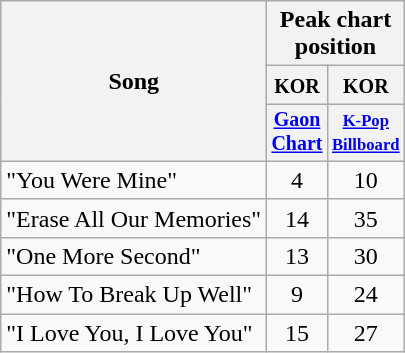<table class="wikitable sortable" style="text-align:center;">
<tr>
<th rowspan="3">Song</th>
<th colspan="9">Peak chart position</th>
</tr>
<tr>
<th colspan="1" width="30"><small>KOR</small></th>
<th colspan width="30"><small>KOR</small></th>
</tr>
<tr style="font-size:smaller;">
<th><a href='#'>Gaon Chart</a></th>
<th width="30"><small><a href='#'>K-Pop</a> <a href='#'>Billboard</a></small></th>
</tr>
<tr>
<td align="left">"You Were Mine"</td>
<td>4</td>
<td>10</td>
</tr>
<tr>
<td align="left">"Erase All Our Memories"</td>
<td>14</td>
<td>35</td>
</tr>
<tr>
<td align="left">"One More Second"</td>
<td>13</td>
<td>30</td>
</tr>
<tr>
<td align="left">"How To Break Up Well"</td>
<td>9</td>
<td>24</td>
</tr>
<tr>
<td align="left">"I Love You, I Love You"</td>
<td>15</td>
<td>27</td>
</tr>
</table>
